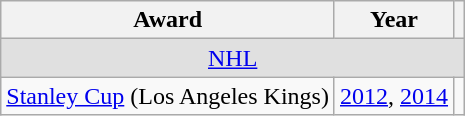<table class="wikitable">
<tr>
<th>Award</th>
<th>Year</th>
<th></th>
</tr>
<tr ALIGN="center" bgcolor="#e0e0e0">
<td colspan="3"><a href='#'>NHL</a></td>
</tr>
<tr>
<td><a href='#'>Stanley Cup</a> (Los Angeles Kings)</td>
<td><a href='#'>2012</a>, <a href='#'>2014</a></td>
<td></td>
</tr>
</table>
